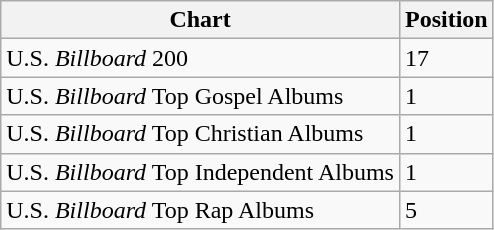<table class="wikitable">
<tr>
<th align="left">Chart</th>
<th align="left">Position</th>
</tr>
<tr>
<td align="left">U.S. <em>Billboard</em> 200</td>
<td align="left">17</td>
</tr>
<tr>
<td align="left">U.S. <em>Billboard</em> Top Gospel Albums</td>
<td align="left">1</td>
</tr>
<tr>
<td align="left">U.S. <em>Billboard</em> Top Christian Albums</td>
<td align="left">1</td>
</tr>
<tr>
<td align="left">U.S. <em>Billboard</em> Top Independent Albums</td>
<td align="left">1</td>
</tr>
<tr>
<td align="left">U.S. <em>Billboard</em> Top Rap Albums</td>
<td align="left">5</td>
</tr>
</table>
